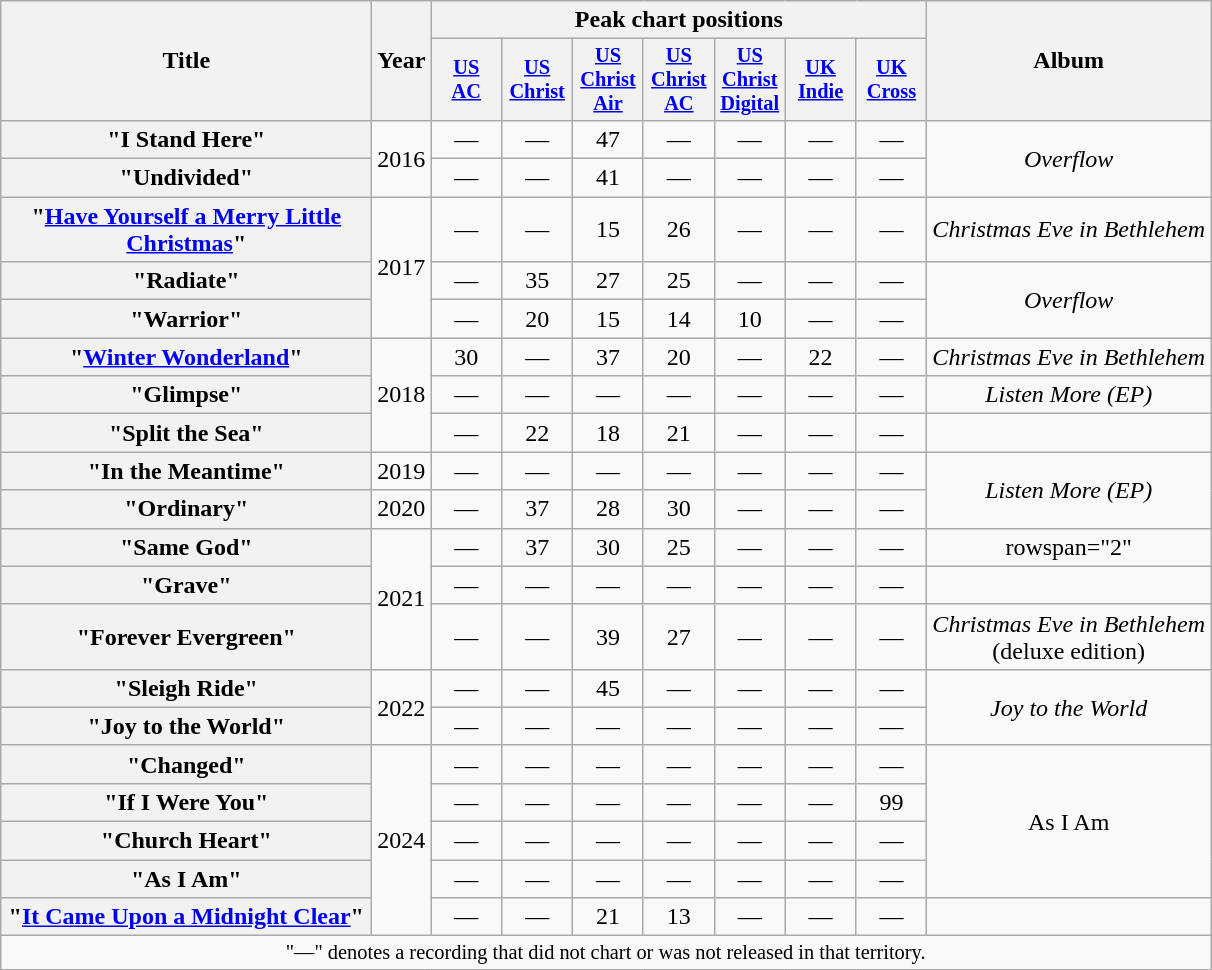<table class="wikitable plainrowheaders" style="text-align:center;">
<tr>
<th rowspan="2" scope="col" style="width:15em;">Title</th>
<th rowspan="2">Year</th>
<th colspan="7">Peak chart positions</th>
<th rowspan="2">Album</th>
</tr>
<tr>
<th scope="col" style="width:3em;font-size:85%;"><a href='#'>US<br>AC</a><br></th>
<th scope="col" style="width:3em;font-size:85%;"><a href='#'>US<br>Christ</a><br></th>
<th scope="col" style="width:3em;font-size:85%;"><a href='#'>US<br>Christ<br>Air</a><br></th>
<th scope="col" style="width:3em;font-size:85%;"><a href='#'>US<br>Christ<br>AC</a><br></th>
<th scope="col" style="width:3em;font-size:85%;"><a href='#'>US<br>Christ<br>Digital</a><br></th>
<th scope="col" style="width:3em;font-size:85%;"><a href='#'>UK<br>Indie</a><br></th>
<th scope="col" style="width:3em;font-size:85%;"><a href='#'>UK<br>Cross</a><br></th>
</tr>
<tr>
<th scope="row">"I Stand Here"</th>
<td rowspan="2">2016</td>
<td>—</td>
<td>—</td>
<td>47</td>
<td>—</td>
<td>—</td>
<td>—</td>
<td>—</td>
<td rowspan="2"><em>Overflow</em></td>
</tr>
<tr>
<th scope="row">"Undivided"</th>
<td>—</td>
<td>—</td>
<td>41</td>
<td>—</td>
<td>—</td>
<td>—</td>
<td>—</td>
</tr>
<tr>
<th scope="row">"<a href='#'>Have Yourself a Merry Little Christmas</a>"</th>
<td rowspan="3">2017</td>
<td>—</td>
<td>—</td>
<td>15</td>
<td>26</td>
<td>—</td>
<td>—</td>
<td>—</td>
<td><em>Christmas Eve in Bethlehem</em></td>
</tr>
<tr>
<th scope="row">"Radiate"</th>
<td>—</td>
<td>35</td>
<td>27</td>
<td>25</td>
<td>—</td>
<td>—</td>
<td>—</td>
<td rowspan="2"><em>Overflow</em></td>
</tr>
<tr>
<th scope="row">"Warrior"</th>
<td>—</td>
<td>20</td>
<td>15</td>
<td>14</td>
<td>10</td>
<td>—</td>
<td>—</td>
</tr>
<tr>
<th scope="row">"<a href='#'>Winter Wonderland</a>"</th>
<td rowspan="3">2018</td>
<td>30</td>
<td>—</td>
<td>37</td>
<td>20</td>
<td>—</td>
<td>22</td>
<td>—</td>
<td><em>Christmas Eve in Bethlehem</em></td>
</tr>
<tr>
<th scope="row">"Glimpse"</th>
<td>—</td>
<td>—</td>
<td>—</td>
<td>—</td>
<td>—</td>
<td>—</td>
<td>—</td>
<td rowspan="1"><em>Listen More (EP)</em></td>
</tr>
<tr>
<th scope="row">"Split the Sea"</th>
<td>—</td>
<td>22</td>
<td>18</td>
<td>21</td>
<td>—</td>
<td>—</td>
<td>—</td>
<td></td>
</tr>
<tr>
<th scope="row">"In the Meantime"</th>
<td>2019</td>
<td>—</td>
<td>—</td>
<td>—</td>
<td>—</td>
<td>—</td>
<td>—</td>
<td>—</td>
<td rowspan="2"><em>Listen More (EP)</em></td>
</tr>
<tr>
<th scope="row">"Ordinary"</th>
<td>2020</td>
<td>—</td>
<td>37</td>
<td>28</td>
<td>30</td>
<td>—</td>
<td>—</td>
<td>—</td>
</tr>
<tr>
<th scope="row">"Same God"</th>
<td rowspan="3">2021</td>
<td>—</td>
<td>37</td>
<td>30</td>
<td>25</td>
<td>—</td>
<td>—</td>
<td>—</td>
<td>rowspan="2" </td>
</tr>
<tr>
<th scope="row">"Grave"</th>
<td>—</td>
<td>—</td>
<td>—</td>
<td>—</td>
<td>—</td>
<td>—</td>
<td>—</td>
</tr>
<tr>
<th scope="row">"Forever Evergreen"</th>
<td>—</td>
<td>—</td>
<td>39</td>
<td>27</td>
<td>—</td>
<td>—</td>
<td>—</td>
<td><em>Christmas Eve in Bethlehem</em><br>(deluxe edition)</td>
</tr>
<tr>
<th scope="row">"Sleigh Ride"</th>
<td rowspan="2">2022</td>
<td>—</td>
<td>—</td>
<td>45</td>
<td>—</td>
<td>—</td>
<td>—</td>
<td>—</td>
<td rowspan="2"><em>Joy to the World</em></td>
</tr>
<tr>
<th scope="row">"Joy to the World"</th>
<td>—</td>
<td>—</td>
<td>—</td>
<td>—</td>
<td>—</td>
<td>—</td>
<td>—</td>
</tr>
<tr>
<th scope="row">"Changed"</th>
<td rowspan="5">2024</td>
<td>—</td>
<td>—</td>
<td>—</td>
<td>—</td>
<td>—</td>
<td>—</td>
<td>—</td>
<td rowspan="4">As I Am</td>
</tr>
<tr>
<th scope="row">"If I Were You"</th>
<td>—</td>
<td>—</td>
<td>—</td>
<td>—</td>
<td>—</td>
<td>—</td>
<td>99</td>
</tr>
<tr>
<th scope="row">"Church Heart"</th>
<td>—</td>
<td>—</td>
<td>—</td>
<td>—</td>
<td>—</td>
<td>—</td>
<td>—</td>
</tr>
<tr>
<th scope="row">"As I Am"</th>
<td>—</td>
<td>—</td>
<td>—</td>
<td>—</td>
<td>—</td>
<td>—</td>
<td>—</td>
</tr>
<tr>
<th scope="row">"<a href='#'>It Came Upon a Midnight Clear</a>"</th>
<td>—</td>
<td>—</td>
<td>21</td>
<td>13</td>
<td>—</td>
<td>—</td>
<td>—</td>
<td></td>
</tr>
<tr>
<td colspan="15" style="font-size:85%">"—" denotes a recording that did not chart or was not released in that territory.</td>
</tr>
</table>
